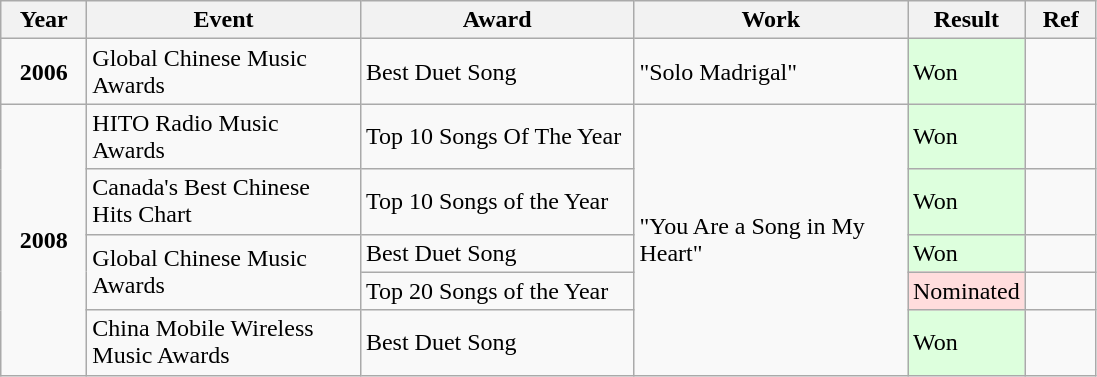<table class="wikitable">
<tr>
<th width="50">Year</th>
<th width="175">Event</th>
<th width="175">Award</th>
<th width="175">Work</th>
<th width="65">Result</th>
<th width="40">Ref</th>
</tr>
<tr>
<td align="center"><strong>2006</strong></td>
<td>Global Chinese Music Awards</td>
<td>Best Duet Song</td>
<td><div>"Solo Madrigal"<br></div></td>
<td style="background: #ddffdd"><div>Won</div></td>
<td align="center"></td>
</tr>
<tr>
<td rowspan="5" align="center"><strong>2008</strong></td>
<td>HITO Radio Music Awards</td>
<td>Top 10 Songs Of The Year</td>
<td rowspan="5"><div>"You Are a Song in My Heart"<br></div></td>
<td style="background: #ddffdd"><div>Won</div></td>
<td align="center"></td>
</tr>
<tr>
<td>Canada's Best Chinese Hits Chart</td>
<td>Top 10 Songs of the Year</td>
<td style="background: #ddffdd"><div>Won</div></td>
<td align="center"></td>
</tr>
<tr>
<td rowspan="2">Global Chinese Music Awards</td>
<td>Best Duet Song</td>
<td style="background: #ddffdd"><div>Won</div></td>
<td align="center"></td>
</tr>
<tr>
<td>Top 20 Songs of the Year</td>
<td style="background: #ffdddd"><div>Nominated</div></td>
<td align="center"></td>
</tr>
<tr>
<td>China Mobile Wireless Music Awards</td>
<td>Best Duet Song</td>
<td style="background: #ddffdd"><div>Won</div></td>
<td align="center"></td>
</tr>
</table>
